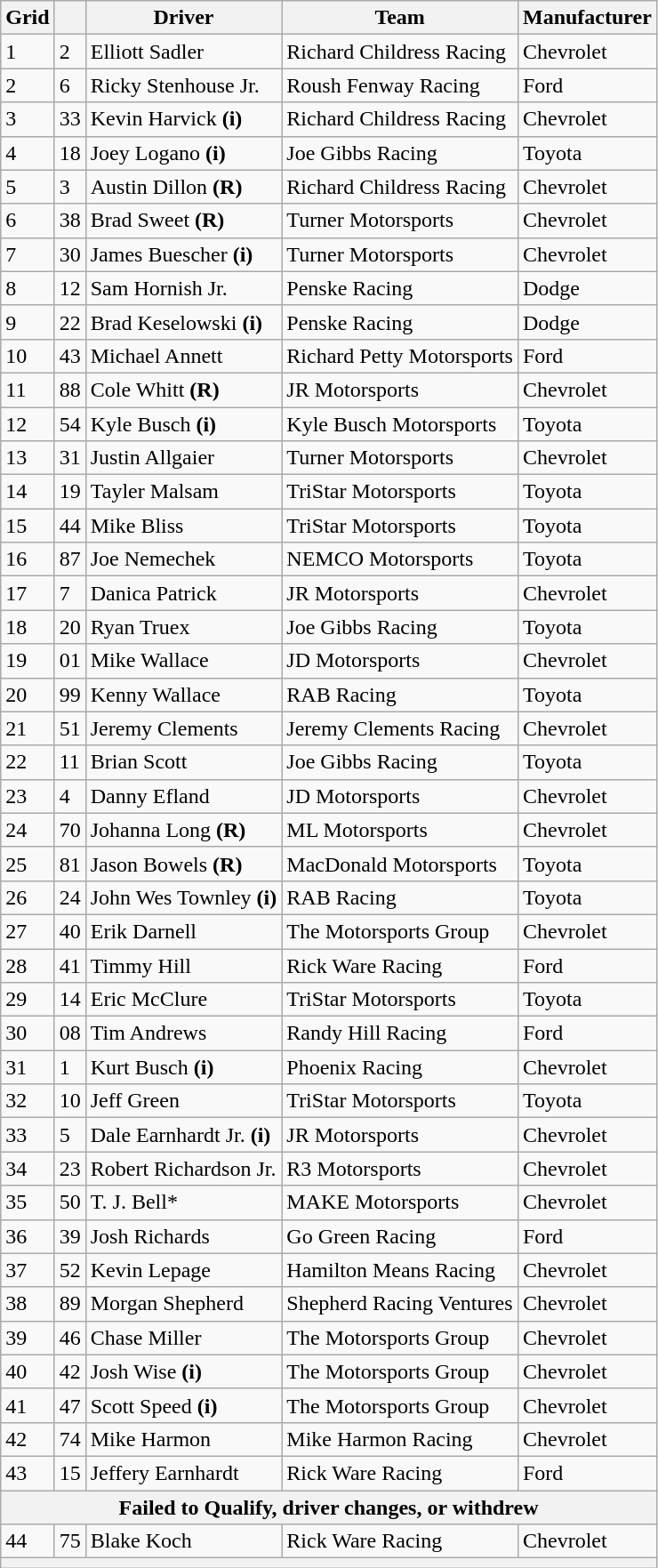<table class="wikitable">
<tr>
<th>Grid</th>
<th></th>
<th>Driver</th>
<th>Team</th>
<th>Manufacturer</th>
</tr>
<tr>
<td>1</td>
<td>2</td>
<td>Elliott Sadler</td>
<td>Richard Childress Racing</td>
<td>Chevrolet</td>
</tr>
<tr>
<td>2</td>
<td>6</td>
<td>Ricky Stenhouse Jr.</td>
<td>Roush Fenway Racing</td>
<td>Ford</td>
</tr>
<tr>
<td>3</td>
<td>33</td>
<td>Kevin Harvick <strong>(i)</strong></td>
<td>Richard Childress Racing</td>
<td>Chevrolet</td>
</tr>
<tr>
<td>4</td>
<td>18</td>
<td>Joey Logano <strong>(i)</strong></td>
<td>Joe Gibbs Racing</td>
<td>Toyota</td>
</tr>
<tr>
<td>5</td>
<td>3</td>
<td>Austin Dillon <strong>(R)</strong></td>
<td>Richard Childress Racing</td>
<td>Chevrolet</td>
</tr>
<tr>
<td>6</td>
<td>38</td>
<td>Brad Sweet <strong>(R)</strong></td>
<td>Turner Motorsports</td>
<td>Chevrolet</td>
</tr>
<tr>
<td>7</td>
<td>30</td>
<td>James Buescher <strong>(i)</strong></td>
<td>Turner Motorsports</td>
<td>Chevrolet</td>
</tr>
<tr>
<td>8</td>
<td>12</td>
<td>Sam Hornish Jr.</td>
<td>Penske Racing</td>
<td>Dodge</td>
</tr>
<tr>
<td>9</td>
<td>22</td>
<td>Brad Keselowski <strong>(i)</strong></td>
<td>Penske Racing</td>
<td>Dodge</td>
</tr>
<tr>
<td>10</td>
<td>43</td>
<td>Michael Annett</td>
<td>Richard Petty Motorsports</td>
<td>Ford</td>
</tr>
<tr>
<td>11</td>
<td>88</td>
<td>Cole Whitt <strong>(R)</strong></td>
<td>JR Motorsports</td>
<td>Chevrolet</td>
</tr>
<tr>
<td>12</td>
<td>54</td>
<td>Kyle Busch <strong>(i)</strong></td>
<td>Kyle Busch Motorsports</td>
<td>Toyota</td>
</tr>
<tr>
<td>13</td>
<td>31</td>
<td>Justin Allgaier</td>
<td>Turner Motorsports</td>
<td>Chevrolet</td>
</tr>
<tr>
<td>14</td>
<td>19</td>
<td>Tayler Malsam</td>
<td>TriStar Motorsports</td>
<td>Toyota</td>
</tr>
<tr>
<td>15</td>
<td>44</td>
<td>Mike Bliss</td>
<td>TriStar Motorsports</td>
<td>Toyota</td>
</tr>
<tr>
<td>16</td>
<td>87</td>
<td>Joe Nemechek</td>
<td>NEMCO Motorsports</td>
<td>Toyota</td>
</tr>
<tr>
<td>17</td>
<td>7</td>
<td>Danica Patrick</td>
<td>JR Motorsports</td>
<td>Chevrolet</td>
</tr>
<tr>
<td>18</td>
<td>20</td>
<td>Ryan Truex</td>
<td>Joe Gibbs Racing</td>
<td>Toyota</td>
</tr>
<tr>
<td>19</td>
<td>01</td>
<td>Mike Wallace</td>
<td>JD Motorsports</td>
<td>Chevrolet</td>
</tr>
<tr>
<td>20</td>
<td>99</td>
<td>Kenny Wallace</td>
<td>RAB Racing</td>
<td>Toyota</td>
</tr>
<tr>
<td>21</td>
<td>51</td>
<td>Jeremy Clements</td>
<td>Jeremy Clements Racing</td>
<td>Chevrolet</td>
</tr>
<tr>
<td>22</td>
<td>11</td>
<td>Brian Scott</td>
<td>Joe Gibbs Racing</td>
<td>Toyota</td>
</tr>
<tr>
<td>23</td>
<td>4</td>
<td>Danny Efland</td>
<td>JD Motorsports</td>
<td>Chevrolet</td>
</tr>
<tr>
<td>24</td>
<td>70</td>
<td>Johanna Long <strong>(R)</strong></td>
<td>ML Motorsports</td>
<td>Chevrolet</td>
</tr>
<tr>
<td>25</td>
<td>81</td>
<td>Jason Bowels <strong>(R)</strong></td>
<td>MacDonald Motorsports</td>
<td>Toyota</td>
</tr>
<tr>
<td>26</td>
<td>24</td>
<td>John Wes Townley <strong>(i)</strong></td>
<td>RAB Racing</td>
<td>Toyota</td>
</tr>
<tr>
<td>27</td>
<td>40</td>
<td>Erik Darnell</td>
<td>The Motorsports Group</td>
<td>Chevrolet</td>
</tr>
<tr>
<td>28</td>
<td>41</td>
<td>Timmy Hill</td>
<td>Rick Ware Racing</td>
<td>Ford</td>
</tr>
<tr>
<td>29</td>
<td>14</td>
<td>Eric McClure</td>
<td>TriStar Motorsports</td>
<td>Toyota</td>
</tr>
<tr>
<td>30</td>
<td>08</td>
<td>Tim Andrews</td>
<td>Randy Hill Racing</td>
<td>Ford</td>
</tr>
<tr>
<td>31</td>
<td>1</td>
<td>Kurt Busch <strong>(i)</strong></td>
<td>Phoenix Racing</td>
<td>Chevrolet</td>
</tr>
<tr>
<td>32</td>
<td>10</td>
<td>Jeff Green</td>
<td>TriStar Motorsports</td>
<td>Toyota</td>
</tr>
<tr>
<td>33</td>
<td>5</td>
<td>Dale Earnhardt Jr. <strong>(i)</strong></td>
<td>JR Motorsports</td>
<td>Chevrolet</td>
</tr>
<tr>
<td>34</td>
<td>23</td>
<td>Robert Richardson Jr.</td>
<td>R3 Motorsports</td>
<td>Chevrolet</td>
</tr>
<tr>
<td>35</td>
<td>50</td>
<td>T. J. Bell*</td>
<td>MAKE Motorsports</td>
<td>Chevrolet</td>
</tr>
<tr>
<td>36</td>
<td>39</td>
<td>Josh Richards</td>
<td>Go Green Racing</td>
<td>Ford</td>
</tr>
<tr>
<td>37</td>
<td>52</td>
<td>Kevin Lepage</td>
<td>Hamilton Means Racing</td>
<td>Chevrolet</td>
</tr>
<tr>
<td>38</td>
<td>89</td>
<td>Morgan Shepherd</td>
<td>Shepherd Racing Ventures</td>
<td>Chevrolet</td>
</tr>
<tr>
<td>39</td>
<td>46</td>
<td>Chase Miller</td>
<td>The Motorsports Group</td>
<td>Chevrolet</td>
</tr>
<tr>
<td>40</td>
<td>42</td>
<td>Josh Wise <strong>(i)</strong></td>
<td>The Motorsports Group</td>
<td>Chevrolet</td>
</tr>
<tr>
<td>41</td>
<td>47</td>
<td>Scott Speed <strong>(i)</strong></td>
<td>The Motorsports Group</td>
<td>Chevrolet</td>
</tr>
<tr>
<td>42</td>
<td>74</td>
<td>Mike Harmon</td>
<td>Mike Harmon Racing</td>
<td>Chevrolet</td>
</tr>
<tr>
<td>43</td>
<td>15</td>
<td>Jeffery Earnhardt</td>
<td>Rick Ware Racing</td>
<td>Ford</td>
</tr>
<tr>
<th colspan="5"><strong>Failed to Qualify, driver changes, or withdrew</strong></th>
</tr>
<tr>
<td>44</td>
<td>75</td>
<td>Blake Koch</td>
<td>Rick Ware Racing</td>
<td>Chevrolet</td>
</tr>
<tr>
<th colspan="5"></th>
</tr>
</table>
